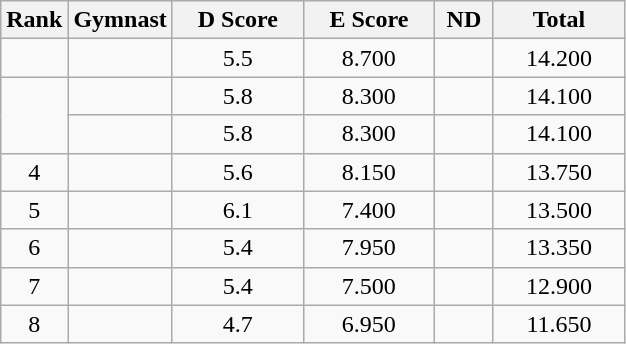<table class="wikitable" style="text-align:center">
<tr>
<th>Rank</th>
<th>Gymnast</th>
<th style="width:5em">D Score</th>
<th style="width:5em">E Score</th>
<th style="width:2em">ND</th>
<th style="width:5em">Total</th>
</tr>
<tr>
<td></td>
<td align=left></td>
<td>5.5</td>
<td>8.700</td>
<td></td>
<td>14.200</td>
</tr>
<tr>
<td rowspan="2"></td>
<td align=left></td>
<td>5.8</td>
<td>8.300</td>
<td></td>
<td>14.100</td>
</tr>
<tr>
<td align=left></td>
<td>5.8</td>
<td>8.300</td>
<td></td>
<td>14.100</td>
</tr>
<tr>
<td>4</td>
<td align=left></td>
<td>5.6</td>
<td>8.150</td>
<td></td>
<td>13.750</td>
</tr>
<tr>
<td>5</td>
<td align=left></td>
<td>6.1</td>
<td>7.400</td>
<td></td>
<td>13.500</td>
</tr>
<tr>
<td>6</td>
<td align=left></td>
<td>5.4</td>
<td>7.950</td>
<td></td>
<td>13.350</td>
</tr>
<tr>
<td>7</td>
<td align=left></td>
<td>5.4</td>
<td>7.500</td>
<td></td>
<td>12.900</td>
</tr>
<tr>
<td>8</td>
<td align=left></td>
<td>4.7</td>
<td>6.950</td>
<td></td>
<td>11.650</td>
</tr>
</table>
